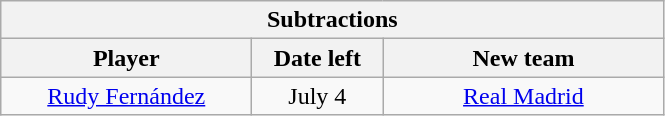<table class="wikitable" style="text-align:center">
<tr>
<th colspan=3>Subtractions</th>
</tr>
<tr>
<th style="width:160px">Player</th>
<th style="width:80px">Date left</th>
<th style="width:180px">New team</th>
</tr>
<tr>
<td><a href='#'>Rudy Fernández</a></td>
<td>July 4</td>
<td><a href='#'>Real Madrid</a> </td>
</tr>
</table>
